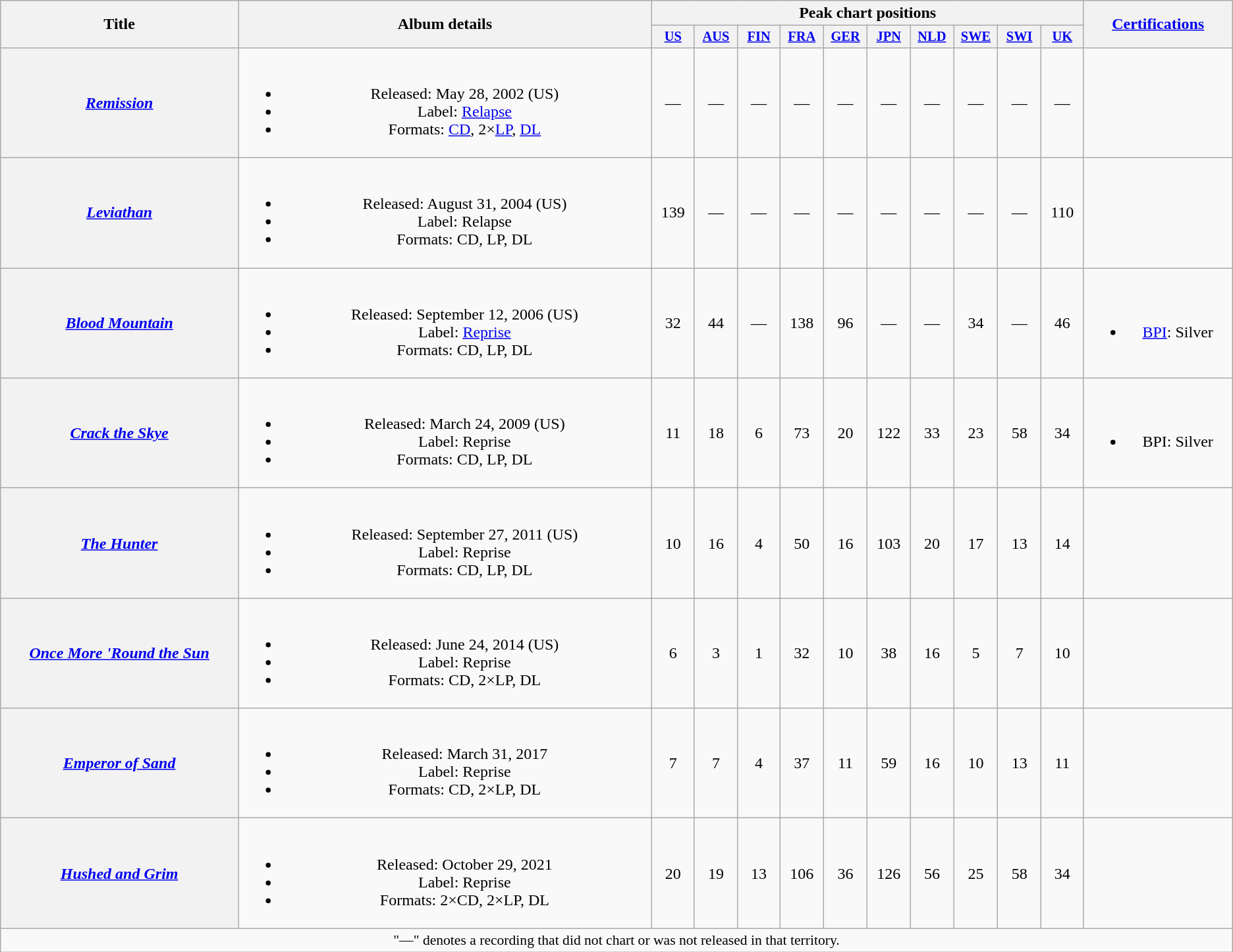<table class="wikitable plainrowheaders" style="text-align:center;">
<tr>
<th scope="col" rowspan="2" style="width:18em;">Title</th>
<th scope="col" rowspan="2" style="width:32em;">Album details</th>
<th scope="col" colspan="10">Peak chart positions</th>
<th scope="col" rowspan="2" style="width:10em;"><a href='#'>Certifications</a></th>
</tr>
<tr>
<th scope="col" style="width:3em;font-size:85%;"><a href='#'>US</a><br></th>
<th scope="col" style="width:3em;font-size:85%;"><a href='#'>AUS</a><br></th>
<th scope="col" style="width:3em;font-size:85%;"><a href='#'>FIN</a><br></th>
<th scope="col" style="width:3em;font-size:85%;"><a href='#'>FRA</a><br></th>
<th scope="col" style="width:3em;font-size:85%;"><a href='#'>GER</a><br></th>
<th scope="col" style="width:3em;font-size:85%;"><a href='#'>JPN</a><br></th>
<th scope="col" style="width:3em;font-size:85%;"><a href='#'>NLD</a><br></th>
<th scope="col" style="width:3em;font-size:85%;"><a href='#'>SWE</a><br></th>
<th scope="col" style="width:3em;font-size:85%;"><a href='#'>SWI</a><br></th>
<th scope="col" style="width:3em;font-size:85%;"><a href='#'>UK</a><br></th>
</tr>
<tr>
<th scope="row"><em><a href='#'>Remission</a></em></th>
<td><br><ul><li>Released: May 28, 2002 <span>(US)</span></li><li>Label: <a href='#'>Relapse</a></li><li>Formats: <a href='#'>CD</a>, 2×<a href='#'>LP</a>, <a href='#'>DL</a></li></ul></td>
<td>—</td>
<td>—</td>
<td>—</td>
<td>—</td>
<td>—</td>
<td>—</td>
<td>—</td>
<td>—</td>
<td>—</td>
<td>—</td>
<td></td>
</tr>
<tr>
<th scope="row"><em><a href='#'>Leviathan</a></em></th>
<td><br><ul><li>Released: August 31, 2004 <span>(US)</span></li><li>Label: Relapse</li><li>Formats: CD, LP, DL</li></ul></td>
<td>139</td>
<td>—</td>
<td>—</td>
<td>—</td>
<td>—</td>
<td>—</td>
<td>—</td>
<td>—</td>
<td>—</td>
<td>110</td>
<td></td>
</tr>
<tr>
<th scope="row"><em><a href='#'>Blood Mountain</a></em></th>
<td><br><ul><li>Released: September 12, 2006 <span>(US)</span></li><li>Label: <a href='#'>Reprise</a></li><li>Formats: CD, LP, DL</li></ul></td>
<td>32</td>
<td>44</td>
<td>—</td>
<td>138</td>
<td>96</td>
<td>—</td>
<td>—</td>
<td>34</td>
<td>—</td>
<td>46</td>
<td><br><ul><li><a href='#'>BPI</a>: Silver</li></ul></td>
</tr>
<tr>
<th scope="row"><em><a href='#'>Crack the Skye</a></em></th>
<td><br><ul><li>Released: March 24, 2009 <span>(US)</span></li><li>Label: Reprise</li><li>Formats: CD, LP, DL</li></ul></td>
<td>11</td>
<td>18</td>
<td>6</td>
<td>73</td>
<td>20</td>
<td>122</td>
<td>33</td>
<td>23</td>
<td>58</td>
<td>34</td>
<td><br><ul><li>BPI: Silver</li></ul></td>
</tr>
<tr>
<th scope="row"><em><a href='#'>The Hunter</a></em></th>
<td><br><ul><li>Released: September 27, 2011 <span>(US)</span></li><li>Label: Reprise</li><li>Formats: CD, LP, DL</li></ul></td>
<td>10</td>
<td>16</td>
<td>4</td>
<td>50</td>
<td>16</td>
<td>103</td>
<td>20</td>
<td>17</td>
<td>13</td>
<td>14</td>
<td></td>
</tr>
<tr>
<th scope="row"><em><a href='#'>Once More 'Round the Sun</a></em></th>
<td><br><ul><li>Released: June 24, 2014 <span>(US)</span></li><li>Label: Reprise</li><li>Formats: CD, 2×LP, DL</li></ul></td>
<td>6</td>
<td>3</td>
<td>1</td>
<td>32</td>
<td>10</td>
<td>38</td>
<td>16</td>
<td>5</td>
<td>7</td>
<td>10</td>
<td></td>
</tr>
<tr>
<th scope="row"><em><a href='#'>Emperor of Sand</a></em></th>
<td><br><ul><li>Released: March 31, 2017</li><li>Label: Reprise</li><li>Formats: CD, 2×LP, DL</li></ul></td>
<td>7</td>
<td>7</td>
<td>4</td>
<td>37</td>
<td>11</td>
<td>59</td>
<td>16</td>
<td>10</td>
<td>13</td>
<td>11</td>
<td></td>
</tr>
<tr>
<th scope="row"><em><a href='#'>Hushed and Grim</a></em></th>
<td><br><ul><li>Released: October 29, 2021</li><li>Label: Reprise</li><li>Formats: 2×CD, 2×LP, DL</li></ul></td>
<td>20</td>
<td>19</td>
<td>13</td>
<td>106</td>
<td>36</td>
<td>126</td>
<td>56</td>
<td>25</td>
<td>58</td>
<td>34</td>
<td></td>
</tr>
<tr>
<td colspan="15" style="font-size:90%">"—" denotes a recording that did not chart or was not released in that territory.</td>
</tr>
</table>
